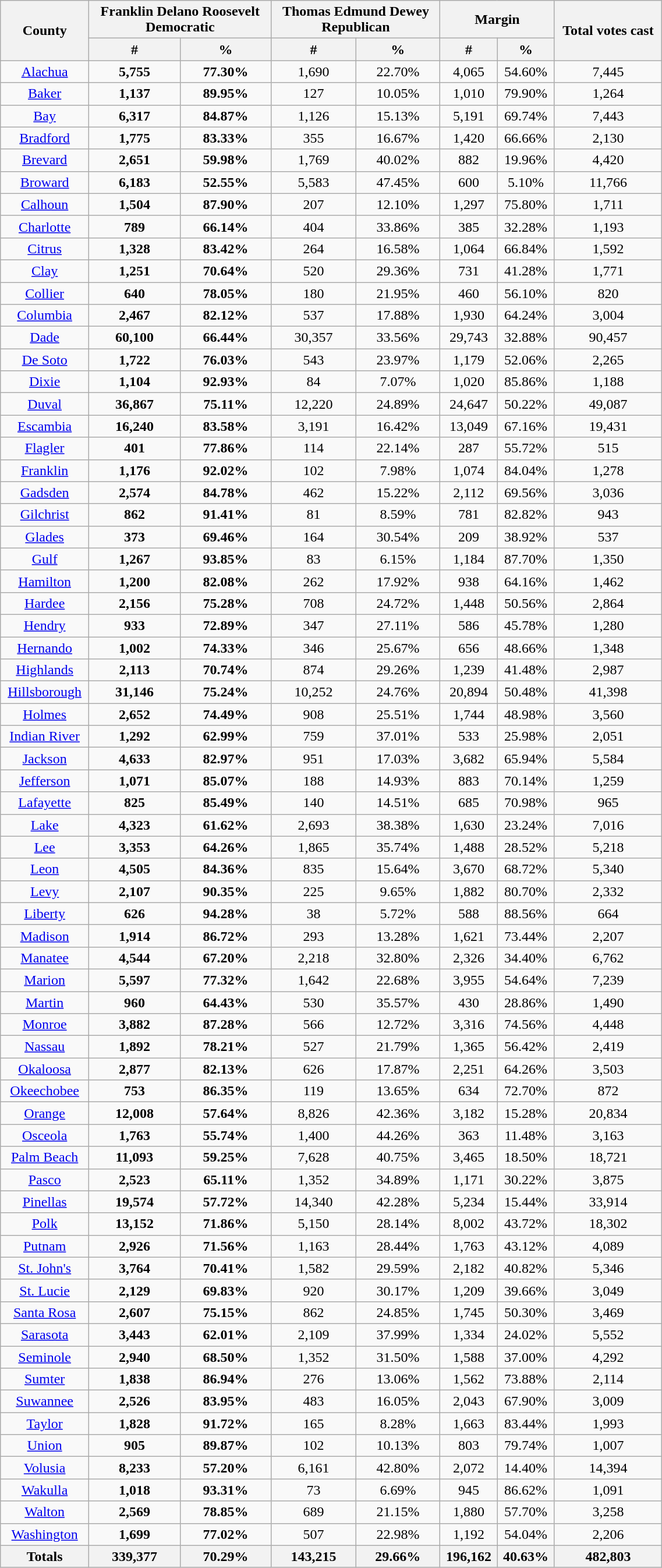<table width="60%"  class="wikitable sortable" style="text-align:center">
<tr>
<th colspan="1" rowspan="2">County</th>
<th style="text-align:center;" colspan="2">Franklin Delano Roosevelt<br>Democratic</th>
<th style="text-align:center;" colspan="2">Thomas Edmund Dewey<br>Republican</th>
<th style="text-align:center;" colspan="2">Margin</th>
<th colspan="1" rowspan="2" style="text-align:center;">Total votes cast</th>
</tr>
<tr>
<th style="text-align:center;" data-sort-type="number">#</th>
<th style="text-align:center;" data-sort-type="number">%</th>
<th style="text-align:center;" data-sort-type="number">#</th>
<th style="text-align:center;" data-sort-type="number">%</th>
<th style="text-align:center;" data-sort-type="number">#</th>
<th style="text-align:center;" data-sort-type="number">%</th>
</tr>
<tr style="text-align:center;">
<td><a href='#'>Alachua</a></td>
<td><strong>5,755</strong></td>
<td><strong>77.30%</strong></td>
<td>1,690</td>
<td>22.70%</td>
<td>4,065</td>
<td>54.60%</td>
<td>7,445</td>
</tr>
<tr style="text-align:center;">
<td><a href='#'>Baker</a></td>
<td><strong>1,137</strong></td>
<td><strong>89.95%</strong></td>
<td>127</td>
<td>10.05%</td>
<td>1,010</td>
<td>79.90%</td>
<td>1,264</td>
</tr>
<tr style="text-align:center;">
<td><a href='#'>Bay</a></td>
<td><strong>6,317</strong></td>
<td><strong>84.87%</strong></td>
<td>1,126</td>
<td>15.13%</td>
<td>5,191</td>
<td>69.74%</td>
<td>7,443</td>
</tr>
<tr style="text-align:center;">
<td><a href='#'>Bradford</a></td>
<td><strong>1,775</strong></td>
<td><strong>83.33%</strong></td>
<td>355</td>
<td>16.67%</td>
<td>1,420</td>
<td>66.66%</td>
<td>2,130</td>
</tr>
<tr style="text-align:center;">
<td><a href='#'>Brevard</a></td>
<td><strong>2,651</strong></td>
<td><strong>59.98%</strong></td>
<td>1,769</td>
<td>40.02%</td>
<td>882</td>
<td>19.96%</td>
<td>4,420</td>
</tr>
<tr style="text-align:center;">
<td><a href='#'>Broward</a></td>
<td><strong>6,183</strong></td>
<td><strong>52.55%</strong></td>
<td>5,583</td>
<td>47.45%</td>
<td>600</td>
<td>5.10%</td>
<td>11,766</td>
</tr>
<tr style="text-align:center;">
<td><a href='#'>Calhoun</a></td>
<td><strong>1,504</strong></td>
<td><strong>87.90%</strong></td>
<td>207</td>
<td>12.10%</td>
<td>1,297</td>
<td>75.80%</td>
<td>1,711</td>
</tr>
<tr style="text-align:center;">
<td><a href='#'>Charlotte</a></td>
<td><strong>789</strong></td>
<td><strong>66.14%</strong></td>
<td>404</td>
<td>33.86%</td>
<td>385</td>
<td>32.28%</td>
<td>1,193</td>
</tr>
<tr style="text-align:center;">
<td><a href='#'>Citrus</a></td>
<td><strong>1,328</strong></td>
<td><strong>83.42%</strong></td>
<td>264</td>
<td>16.58%</td>
<td>1,064</td>
<td>66.84%</td>
<td>1,592</td>
</tr>
<tr style="text-align:center;">
<td><a href='#'>Clay</a></td>
<td><strong>1,251</strong></td>
<td><strong>70.64%</strong></td>
<td>520</td>
<td>29.36%</td>
<td>731</td>
<td>41.28%</td>
<td>1,771</td>
</tr>
<tr style="text-align:center;">
<td><a href='#'>Collier</a></td>
<td><strong>640</strong></td>
<td><strong>78.05%</strong></td>
<td>180</td>
<td>21.95%</td>
<td>460</td>
<td>56.10%</td>
<td>820</td>
</tr>
<tr style="text-align:center;">
<td><a href='#'>Columbia</a></td>
<td><strong>2,467</strong></td>
<td><strong>82.12%</strong></td>
<td>537</td>
<td>17.88%</td>
<td>1,930</td>
<td>64.24%</td>
<td>3,004</td>
</tr>
<tr style="text-align:center;">
<td><a href='#'>Dade</a></td>
<td><strong>60,100</strong></td>
<td><strong>66.44%</strong></td>
<td>30,357</td>
<td>33.56%</td>
<td>29,743</td>
<td>32.88%</td>
<td>90,457</td>
</tr>
<tr style="text-align:center;">
<td><a href='#'>De Soto</a></td>
<td><strong>1,722</strong></td>
<td><strong>76.03%</strong></td>
<td>543</td>
<td>23.97%</td>
<td>1,179</td>
<td>52.06%</td>
<td>2,265</td>
</tr>
<tr style="text-align:center;">
<td><a href='#'>Dixie</a></td>
<td><strong>1,104</strong></td>
<td><strong>92.93%</strong></td>
<td>84</td>
<td>7.07%</td>
<td>1,020</td>
<td>85.86%</td>
<td>1,188</td>
</tr>
<tr style="text-align:center;">
<td><a href='#'>Duval</a></td>
<td><strong>36,867</strong></td>
<td><strong>75.11%</strong></td>
<td>12,220</td>
<td>24.89%</td>
<td>24,647</td>
<td>50.22%</td>
<td>49,087</td>
</tr>
<tr style="text-align:center;">
<td><a href='#'>Escambia</a></td>
<td><strong>16,240</strong></td>
<td><strong>83.58%</strong></td>
<td>3,191</td>
<td>16.42%</td>
<td>13,049</td>
<td>67.16%</td>
<td>19,431</td>
</tr>
<tr style="text-align:center;">
<td><a href='#'>Flagler</a></td>
<td><strong>401</strong></td>
<td><strong>77.86%</strong></td>
<td>114</td>
<td>22.14%</td>
<td>287</td>
<td>55.72%</td>
<td>515</td>
</tr>
<tr style="text-align:center;">
<td><a href='#'>Franklin</a></td>
<td><strong>1,176</strong></td>
<td><strong>92.02%</strong></td>
<td>102</td>
<td>7.98%</td>
<td>1,074</td>
<td>84.04%</td>
<td>1,278</td>
</tr>
<tr style="text-align:center;">
<td><a href='#'>Gadsden</a></td>
<td><strong>2,574</strong></td>
<td><strong>84.78%</strong></td>
<td>462</td>
<td>15.22%</td>
<td>2,112</td>
<td>69.56%</td>
<td>3,036</td>
</tr>
<tr style="text-align:center;">
<td><a href='#'>Gilchrist</a></td>
<td><strong>862</strong></td>
<td><strong>91.41%</strong></td>
<td>81</td>
<td>8.59%</td>
<td>781</td>
<td>82.82%</td>
<td>943</td>
</tr>
<tr style="text-align:center;">
<td><a href='#'>Glades</a></td>
<td><strong>373</strong></td>
<td><strong>69.46%</strong></td>
<td>164</td>
<td>30.54%</td>
<td>209</td>
<td>38.92%</td>
<td>537</td>
</tr>
<tr style="text-align:center;">
<td><a href='#'>Gulf</a></td>
<td><strong>1,267</strong></td>
<td><strong>93.85%</strong></td>
<td>83</td>
<td>6.15%</td>
<td>1,184</td>
<td>87.70%</td>
<td>1,350</td>
</tr>
<tr style="text-align:center;">
<td><a href='#'>Hamilton</a></td>
<td><strong>1,200</strong></td>
<td><strong>82.08%</strong></td>
<td>262</td>
<td>17.92%</td>
<td>938</td>
<td>64.16%</td>
<td>1,462</td>
</tr>
<tr style="text-align:center;">
<td><a href='#'>Hardee</a></td>
<td><strong>2,156</strong></td>
<td><strong>75.28%</strong></td>
<td>708</td>
<td>24.72%</td>
<td>1,448</td>
<td>50.56%</td>
<td>2,864</td>
</tr>
<tr style="text-align:center;">
<td><a href='#'>Hendry</a></td>
<td><strong>933</strong></td>
<td><strong>72.89%</strong></td>
<td>347</td>
<td>27.11%</td>
<td>586</td>
<td>45.78%</td>
<td>1,280</td>
</tr>
<tr style="text-align:center;">
<td><a href='#'>Hernando</a></td>
<td><strong>1,002</strong></td>
<td><strong>74.33%</strong></td>
<td>346</td>
<td>25.67%</td>
<td>656</td>
<td>48.66%</td>
<td>1,348</td>
</tr>
<tr style="text-align:center;">
<td><a href='#'>Highlands</a></td>
<td><strong>2,113</strong></td>
<td><strong>70.74%</strong></td>
<td>874</td>
<td>29.26%</td>
<td>1,239</td>
<td>41.48%</td>
<td>2,987</td>
</tr>
<tr style="text-align:center;">
<td><a href='#'>Hillsborough</a></td>
<td><strong>31,146</strong></td>
<td><strong>75.24%</strong></td>
<td>10,252</td>
<td>24.76%</td>
<td>20,894</td>
<td>50.48%</td>
<td>41,398</td>
</tr>
<tr style="text-align:center;">
<td><a href='#'>Holmes</a></td>
<td><strong>2,652</strong></td>
<td><strong>74.49%</strong></td>
<td>908</td>
<td>25.51%</td>
<td>1,744</td>
<td>48.98%</td>
<td>3,560</td>
</tr>
<tr style="text-align:center;">
<td><a href='#'>Indian River</a></td>
<td><strong>1,292</strong></td>
<td><strong>62.99%</strong></td>
<td>759</td>
<td>37.01%</td>
<td>533</td>
<td>25.98%</td>
<td>2,051</td>
</tr>
<tr style="text-align:center;">
<td><a href='#'>Jackson</a></td>
<td><strong>4,633</strong></td>
<td><strong>82.97%</strong></td>
<td>951</td>
<td>17.03%</td>
<td>3,682</td>
<td>65.94%</td>
<td>5,584</td>
</tr>
<tr style="text-align:center;">
<td><a href='#'>Jefferson</a></td>
<td><strong>1,071</strong></td>
<td><strong>85.07%</strong></td>
<td>188</td>
<td>14.93%</td>
<td>883</td>
<td>70.14%</td>
<td>1,259</td>
</tr>
<tr style="text-align:center;">
<td><a href='#'>Lafayette</a></td>
<td><strong>825</strong></td>
<td><strong>85.49%</strong></td>
<td>140</td>
<td>14.51%</td>
<td>685</td>
<td>70.98%</td>
<td>965</td>
</tr>
<tr style="text-align:center;">
<td><a href='#'>Lake</a></td>
<td><strong>4,323</strong></td>
<td><strong>61.62%</strong></td>
<td>2,693</td>
<td>38.38%</td>
<td>1,630</td>
<td>23.24%</td>
<td>7,016</td>
</tr>
<tr style="text-align:center;">
<td><a href='#'>Lee</a></td>
<td><strong>3,353</strong></td>
<td><strong>64.26%</strong></td>
<td>1,865</td>
<td>35.74%</td>
<td>1,488</td>
<td>28.52%</td>
<td>5,218</td>
</tr>
<tr style="text-align:center;">
<td><a href='#'>Leon</a></td>
<td><strong>4,505</strong></td>
<td><strong>84.36%</strong></td>
<td>835</td>
<td>15.64%</td>
<td>3,670</td>
<td>68.72%</td>
<td>5,340</td>
</tr>
<tr style="text-align:center;">
<td><a href='#'>Levy</a></td>
<td><strong>2,107</strong></td>
<td><strong>90.35%</strong></td>
<td>225</td>
<td>9.65%</td>
<td>1,882</td>
<td>80.70%</td>
<td>2,332</td>
</tr>
<tr style="text-align:center;">
<td><a href='#'>Liberty</a></td>
<td><strong>626</strong></td>
<td><strong>94.28%</strong></td>
<td>38</td>
<td>5.72%</td>
<td>588</td>
<td>88.56%</td>
<td>664</td>
</tr>
<tr style="text-align:center;">
<td><a href='#'>Madison</a></td>
<td><strong>1,914</strong></td>
<td><strong>86.72%</strong></td>
<td>293</td>
<td>13.28%</td>
<td>1,621</td>
<td>73.44%</td>
<td>2,207</td>
</tr>
<tr style="text-align:center;">
<td><a href='#'>Manatee</a></td>
<td><strong>4,544</strong></td>
<td><strong>67.20%</strong></td>
<td>2,218</td>
<td>32.80%</td>
<td>2,326</td>
<td>34.40%</td>
<td>6,762</td>
</tr>
<tr style="text-align:center;">
<td><a href='#'>Marion</a></td>
<td><strong>5,597</strong></td>
<td><strong>77.32%</strong></td>
<td>1,642</td>
<td>22.68%</td>
<td>3,955</td>
<td>54.64%</td>
<td>7,239</td>
</tr>
<tr style="text-align:center;">
<td><a href='#'>Martin</a></td>
<td><strong>960</strong></td>
<td><strong>64.43%</strong></td>
<td>530</td>
<td>35.57%</td>
<td>430</td>
<td>28.86%</td>
<td>1,490</td>
</tr>
<tr style="text-align:center;">
<td><a href='#'>Monroe</a></td>
<td><strong>3,882</strong></td>
<td><strong>87.28%</strong></td>
<td>566</td>
<td>12.72%</td>
<td>3,316</td>
<td>74.56%</td>
<td>4,448</td>
</tr>
<tr style="text-align:center;">
<td><a href='#'>Nassau</a></td>
<td><strong>1,892</strong></td>
<td><strong>78.21%</strong></td>
<td>527</td>
<td>21.79%</td>
<td>1,365</td>
<td>56.42%</td>
<td>2,419</td>
</tr>
<tr style="text-align:center;">
<td><a href='#'>Okaloosa</a></td>
<td><strong>2,877</strong></td>
<td><strong>82.13%</strong></td>
<td>626</td>
<td>17.87%</td>
<td>2,251</td>
<td>64.26%</td>
<td>3,503</td>
</tr>
<tr style="text-align:center;">
<td><a href='#'>Okeechobee</a></td>
<td><strong>753</strong></td>
<td><strong>86.35%</strong></td>
<td>119</td>
<td>13.65%</td>
<td>634</td>
<td>72.70%</td>
<td>872</td>
</tr>
<tr style="text-align:center;">
<td><a href='#'>Orange</a></td>
<td><strong>12,008</strong></td>
<td><strong>57.64%</strong></td>
<td>8,826</td>
<td>42.36%</td>
<td>3,182</td>
<td>15.28%</td>
<td>20,834</td>
</tr>
<tr style="text-align:center;">
<td><a href='#'>Osceola</a></td>
<td><strong>1,763</strong></td>
<td><strong>55.74%</strong></td>
<td>1,400</td>
<td>44.26%</td>
<td>363</td>
<td>11.48%</td>
<td>3,163</td>
</tr>
<tr style="text-align:center;">
<td><a href='#'>Palm Beach</a></td>
<td><strong>11,093</strong></td>
<td><strong>59.25%</strong></td>
<td>7,628</td>
<td>40.75%</td>
<td>3,465</td>
<td>18.50%</td>
<td>18,721</td>
</tr>
<tr style="text-align:center;">
<td><a href='#'>Pasco</a></td>
<td><strong>2,523</strong></td>
<td><strong>65.11%</strong></td>
<td>1,352</td>
<td>34.89%</td>
<td>1,171</td>
<td>30.22%</td>
<td>3,875</td>
</tr>
<tr style="text-align:center;">
<td><a href='#'>Pinellas</a></td>
<td><strong>19,574</strong></td>
<td><strong>57.72%</strong></td>
<td>14,340</td>
<td>42.28%</td>
<td>5,234</td>
<td>15.44%</td>
<td>33,914</td>
</tr>
<tr style="text-align:center;">
<td><a href='#'>Polk</a></td>
<td><strong>13,152</strong></td>
<td><strong>71.86%</strong></td>
<td>5,150</td>
<td>28.14%</td>
<td>8,002</td>
<td>43.72%</td>
<td>18,302</td>
</tr>
<tr style="text-align:center;">
<td><a href='#'>Putnam</a></td>
<td><strong>2,926</strong></td>
<td><strong>71.56%</strong></td>
<td>1,163</td>
<td>28.44%</td>
<td>1,763</td>
<td>43.12%</td>
<td>4,089</td>
</tr>
<tr style="text-align:center;">
<td><a href='#'>St. John's</a></td>
<td><strong>3,764</strong></td>
<td><strong>70.41%</strong></td>
<td>1,582</td>
<td>29.59%</td>
<td>2,182</td>
<td>40.82%</td>
<td>5,346</td>
</tr>
<tr style="text-align:center;">
<td><a href='#'>St. Lucie</a></td>
<td><strong>2,129</strong></td>
<td><strong>69.83%</strong></td>
<td>920</td>
<td>30.17%</td>
<td>1,209</td>
<td>39.66%</td>
<td>3,049</td>
</tr>
<tr style="text-align:center;">
<td><a href='#'>Santa Rosa</a></td>
<td><strong>2,607</strong></td>
<td><strong>75.15%</strong></td>
<td>862</td>
<td>24.85%</td>
<td>1,745</td>
<td>50.30%</td>
<td>3,469</td>
</tr>
<tr style="text-align:center;">
<td><a href='#'>Sarasota</a></td>
<td><strong>3,443</strong></td>
<td><strong>62.01%</strong></td>
<td>2,109</td>
<td>37.99%</td>
<td>1,334</td>
<td>24.02%</td>
<td>5,552</td>
</tr>
<tr style="text-align:center;">
<td><a href='#'>Seminole</a></td>
<td><strong>2,940</strong></td>
<td><strong>68.50%</strong></td>
<td>1,352</td>
<td>31.50%</td>
<td>1,588</td>
<td>37.00%</td>
<td>4,292</td>
</tr>
<tr style="text-align:center;">
<td><a href='#'>Sumter</a></td>
<td><strong>1,838</strong></td>
<td><strong>86.94%</strong></td>
<td>276</td>
<td>13.06%</td>
<td>1,562</td>
<td>73.88%</td>
<td>2,114</td>
</tr>
<tr style="text-align:center;">
<td><a href='#'>Suwannee</a></td>
<td><strong>2,526</strong></td>
<td><strong>83.95%</strong></td>
<td>483</td>
<td>16.05%</td>
<td>2,043</td>
<td>67.90%</td>
<td>3,009</td>
</tr>
<tr style="text-align:center;">
<td><a href='#'>Taylor</a></td>
<td><strong>1,828</strong></td>
<td><strong>91.72%</strong></td>
<td>165</td>
<td>8.28%</td>
<td>1,663</td>
<td>83.44%</td>
<td>1,993</td>
</tr>
<tr style="text-align:center;">
<td><a href='#'>Union</a></td>
<td><strong>905</strong></td>
<td><strong>89.87%</strong></td>
<td>102</td>
<td>10.13%</td>
<td>803</td>
<td>79.74%</td>
<td>1,007</td>
</tr>
<tr style="text-align:center;">
<td><a href='#'>Volusia</a></td>
<td><strong>8,233</strong></td>
<td><strong>57.20%</strong></td>
<td>6,161</td>
<td>42.80%</td>
<td>2,072</td>
<td>14.40%</td>
<td>14,394</td>
</tr>
<tr style="text-align:center;">
<td><a href='#'>Wakulla</a></td>
<td><strong>1,018</strong></td>
<td><strong>93.31%</strong></td>
<td>73</td>
<td>6.69%</td>
<td>945</td>
<td>86.62%</td>
<td>1,091</td>
</tr>
<tr style="text-align:center;">
<td><a href='#'>Walton</a></td>
<td><strong>2,569</strong></td>
<td><strong>78.85%</strong></td>
<td>689</td>
<td>21.15%</td>
<td>1,880</td>
<td>57.70%</td>
<td>3,258</td>
</tr>
<tr style="text-align:center;">
<td><a href='#'>Washington</a></td>
<td><strong>1,699</strong></td>
<td><strong>77.02%</strong></td>
<td>507</td>
<td>22.98%</td>
<td>1,192</td>
<td>54.04%</td>
<td>2,206</td>
</tr>
<tr style="text-align:center;">
<th>Totals</th>
<th>339,377</th>
<th>70.29%</th>
<th>143,215</th>
<th>29.66%</th>
<th>196,162</th>
<th>40.63%</th>
<th>482,803</th>
</tr>
</table>
